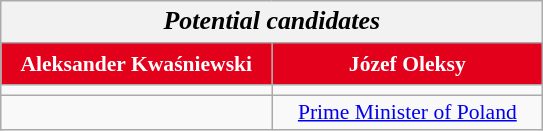<table class="wikitable" style="font-size:90%;">
<tr>
<th colspan="11" style="text-align:center; width:150px; font-size:120%; color:black;"><em>Potential candidates</em></th>
</tr>
<tr style="text-align:center">
<th scope="col" style="width:10em; font-size:120%; background:#E2001A; color:white;"><small>Aleksander Kwaśniewski</small></th>
<th scope="col" style="width:10em; font-size:120%; background:#E2001A; color:white;"><small>Józef Oleksy</small></th>
</tr>
<tr style="text-align:center">
<td style="text-align:center"></td>
<td style="text-align:center"></td>
</tr>
<tr style="text-align:center">
<td><br></td>
<td><a href='#'>Prime Minister of Poland</a><br></td>
</tr>
</table>
